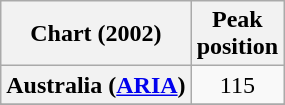<table class="wikitable sortable plainrowheaders">
<tr>
<th>Chart (2002)</th>
<th>Peak<br>position</th>
</tr>
<tr>
<th scope="row">Australia (<a href='#'>ARIA</a>)</th>
<td align="center">115</td>
</tr>
<tr>
</tr>
<tr>
</tr>
</table>
